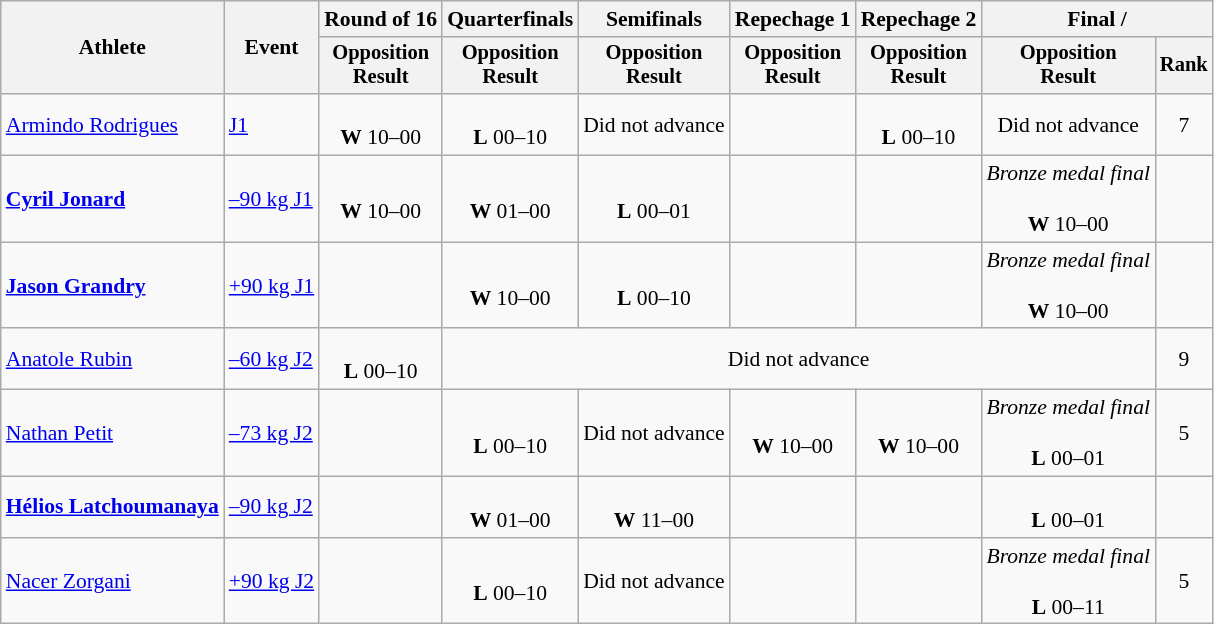<table class="wikitable" style="font-size:90%">
<tr>
<th rowspan="2">Athlete</th>
<th rowspan="2">Event</th>
<th>Round of 16</th>
<th>Quarterfinals</th>
<th>Semifinals</th>
<th>Repechage 1</th>
<th>Repechage 2</th>
<th colspan="2">Final / </th>
</tr>
<tr style="font-size:95%">
<th>Opposition<br>Result</th>
<th>Opposition<br>Result</th>
<th>Opposition<br>Result</th>
<th>Opposition<br>Result</th>
<th>Opposition<br>Result</th>
<th>Opposition<br>Result</th>
<th>Rank</th>
</tr>
<tr align=center>
<td align=left><a href='#'>Armindo Rodrigues</a></td>
<td align=left><a href='#'> J1</a></td>
<td><br><strong>W</strong> 10–00</td>
<td><br><strong>L</strong> 00–10</td>
<td>Did not advance</td>
<td></td>
<td><br><strong>L</strong> 00–10</td>
<td>Did not advance</td>
<td>7</td>
</tr>
<tr align=center>
<td align=left><strong><a href='#'>Cyril Jonard</a></strong></td>
<td align=left><a href='#'>–90 kg J1</a></td>
<td><br><strong>W</strong> 10–00</td>
<td><br><strong>W</strong> 01–00</td>
<td><br><strong>L</strong> 00–01</td>
<td></td>
<td></td>
<td><em>Bronze medal final</em><br><br><strong>W</strong> 10–00</td>
<td></td>
</tr>
<tr align=center>
<td align=left><strong><a href='#'>Jason Grandry</a></strong></td>
<td align=left><a href='#'>+90 kg J1</a></td>
<td></td>
<td><br><strong>W</strong> 10–00</td>
<td><br><strong>L</strong> 00–10</td>
<td></td>
<td></td>
<td><em>Bronze medal final</em><br><br><strong>W</strong> 10–00</td>
<td></td>
</tr>
<tr align=center>
<td align=left><a href='#'>Anatole Rubin</a></td>
<td align=left><a href='#'>–60 kg J2</a></td>
<td><br><strong>L</strong> 00–10</td>
<td colspan=5>Did not advance</td>
<td>9</td>
</tr>
<tr align=center>
<td align=left><a href='#'>Nathan Petit</a></td>
<td align=left><a href='#'>–73 kg J2</a></td>
<td></td>
<td><br><strong>L</strong> 00–10</td>
<td>Did not advance</td>
<td><br><strong>W</strong> 10–00</td>
<td><br><strong>W</strong> 10–00</td>
<td><em>Bronze medal final</em><br><br><strong>L</strong> 00–01</td>
<td>5</td>
</tr>
<tr align=center>
<td align=left><strong><a href='#'>Hélios Latchoumanaya</a></strong></td>
<td align=left><a href='#'>–90 kg J2</a></td>
<td></td>
<td><br><strong>W</strong> 01–00</td>
<td><br><strong>W</strong> 11–00</td>
<td></td>
<td></td>
<td><br><strong>L</strong> 00–01</td>
<td></td>
</tr>
<tr align=center>
<td align=left><a href='#'>Nacer Zorgani</a></td>
<td align=left><a href='#'>+90 kg J2</a></td>
<td></td>
<td><br><strong>L</strong> 00–10</td>
<td>Did not advance</td>
<td></td>
<td></td>
<td><em>Bronze medal final</em><br><br><strong>L</strong> 00–11</td>
<td>5</td>
</tr>
</table>
